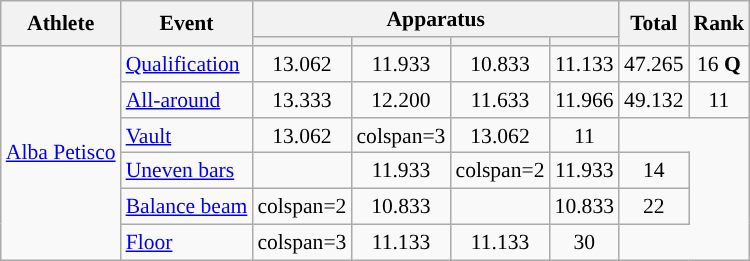<table class="wikitable" style="font-size:90%">
<tr>
<th rowspan=2>Athlete</th>
<th rowspan=2>Event</th>
<th colspan=4>Apparatus</th>
<th rowspan=2>Total</th>
<th rowspan=2>Rank</th>
</tr>
<tr style="font-size:95%">
<th></th>
<th></th>
<th></th>
<th></th>
</tr>
<tr align=center>
<td rowspan="9" align="left"><a href='#'>Alba Petisco</a></td>
<td align=left><a href='#'>Qualification</a></td>
<td>13.062</td>
<td>11.933</td>
<td>10.833</td>
<td>11.133</td>
<td>47.265</td>
<td>16 <strong>Q</strong></td>
</tr>
<tr align=center>
<td align=left><a href='#'>All-around</a></td>
<td>13.333</td>
<td>12.200</td>
<td>11.633</td>
<td>11.966</td>
<td>49.132</td>
<td>11</td>
</tr>
<tr align=center>
<td align=left><a href='#'>Vault</a></td>
<td>13.062</td>
<td>colspan=3 </td>
<td>13.062</td>
<td>11</td>
</tr>
<tr align=center>
<td align=left><a href='#'>Uneven bars</a></td>
<td></td>
<td>11.933</td>
<td>colspan=2 </td>
<td>11.933</td>
<td>14</td>
</tr>
<tr align=center>
<td align=left><a href='#'>Balance beam</a></td>
<td>colspan=2 </td>
<td>10.833</td>
<td></td>
<td>10.833</td>
<td>22</td>
</tr>
<tr align=center>
<td align="left"><a href='#'>Floor</a></td>
<td>colspan=3 </td>
<td>11.133</td>
<td>11.133</td>
<td>30</td>
</tr>
</table>
